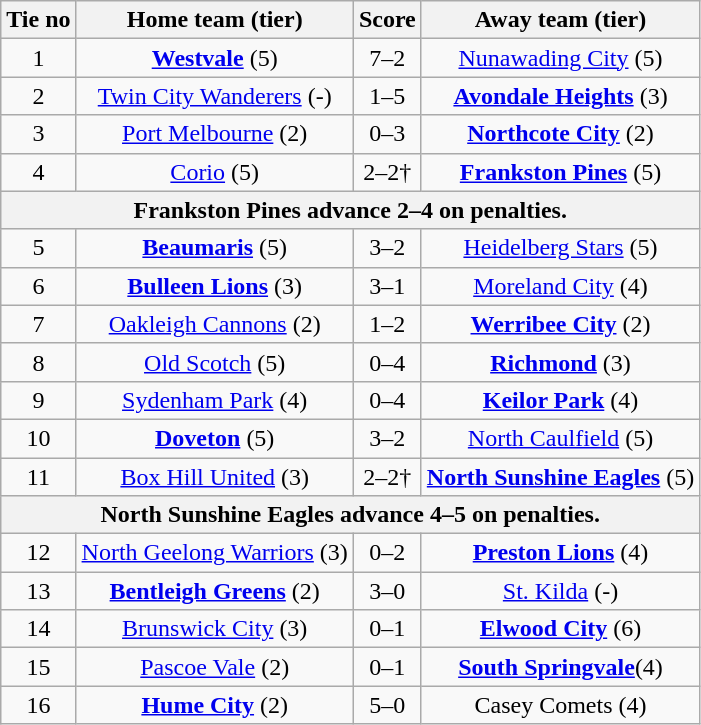<table class="wikitable" style="text-align:center">
<tr>
<th>Tie no</th>
<th>Home team (tier)</th>
<th>Score</th>
<th>Away team (tier)</th>
</tr>
<tr>
<td>1</td>
<td><strong><a href='#'>Westvale</a></strong> (5)</td>
<td>7–2</td>
<td><a href='#'>Nunawading City</a> (5)</td>
</tr>
<tr>
<td>2</td>
<td><a href='#'>Twin City Wanderers</a> (-)</td>
<td>1–5</td>
<td><strong><a href='#'>Avondale Heights</a></strong> (3)</td>
</tr>
<tr>
<td>3</td>
<td><a href='#'>Port Melbourne</a> (2)</td>
<td>0–3</td>
<td><strong><a href='#'>Northcote City</a></strong> (2)</td>
</tr>
<tr>
<td>4</td>
<td><a href='#'>Corio</a> (5)</td>
<td>2–2†</td>
<td><strong><a href='#'>Frankston Pines</a></strong> (5)</td>
</tr>
<tr>
<th colspan=4>Frankston Pines advance 2–4 on penalties.</th>
</tr>
<tr>
<td>5</td>
<td><strong><a href='#'>Beaumaris</a></strong> (5)</td>
<td>3–2</td>
<td><a href='#'>Heidelberg Stars</a> (5)</td>
</tr>
<tr>
<td>6</td>
<td><strong><a href='#'>Bulleen Lions</a></strong> (3)</td>
<td>3–1</td>
<td><a href='#'>Moreland City</a> (4)</td>
</tr>
<tr>
<td>7</td>
<td><a href='#'>Oakleigh Cannons</a> (2)</td>
<td>1–2</td>
<td><strong><a href='#'>Werribee City</a></strong> (2)</td>
</tr>
<tr>
<td>8</td>
<td><a href='#'>Old Scotch</a> (5)</td>
<td>0–4</td>
<td><strong><a href='#'>Richmond</a></strong> (3)</td>
</tr>
<tr>
<td>9</td>
<td><a href='#'>Sydenham Park</a> (4)</td>
<td>0–4</td>
<td><strong><a href='#'>Keilor Park</a></strong> (4)</td>
</tr>
<tr>
<td>10</td>
<td><strong><a href='#'>Doveton</a></strong> (5)</td>
<td>3–2</td>
<td><a href='#'>North Caulfield</a> (5)</td>
</tr>
<tr>
<td>11</td>
<td><a href='#'>Box Hill United</a> (3)</td>
<td>2–2†</td>
<td><strong><a href='#'>North Sunshine Eagles</a></strong> (5)</td>
</tr>
<tr>
<th colspan=4>North Sunshine Eagles advance 4–5 on penalties.</th>
</tr>
<tr>
<td>12</td>
<td><a href='#'>North Geelong Warriors</a> (3)</td>
<td>0–2</td>
<td><strong><a href='#'>Preston Lions</a></strong> (4)</td>
</tr>
<tr>
<td>13</td>
<td><strong><a href='#'>Bentleigh Greens</a></strong> (2)</td>
<td>3–0</td>
<td><a href='#'>St. Kilda</a> (-)</td>
</tr>
<tr>
<td>14</td>
<td><a href='#'>Brunswick City</a> (3)</td>
<td>0–1</td>
<td><strong><a href='#'>Elwood City</a></strong> (6)</td>
</tr>
<tr>
<td>15</td>
<td><a href='#'>Pascoe Vale</a> (2)</td>
<td>0–1</td>
<td><strong><a href='#'>South Springvale</a></strong>(4)</td>
</tr>
<tr>
<td>16</td>
<td><strong><a href='#'>Hume City</a></strong> (2)</td>
<td>5–0</td>
<td>Casey Comets (4)</td>
</tr>
</table>
